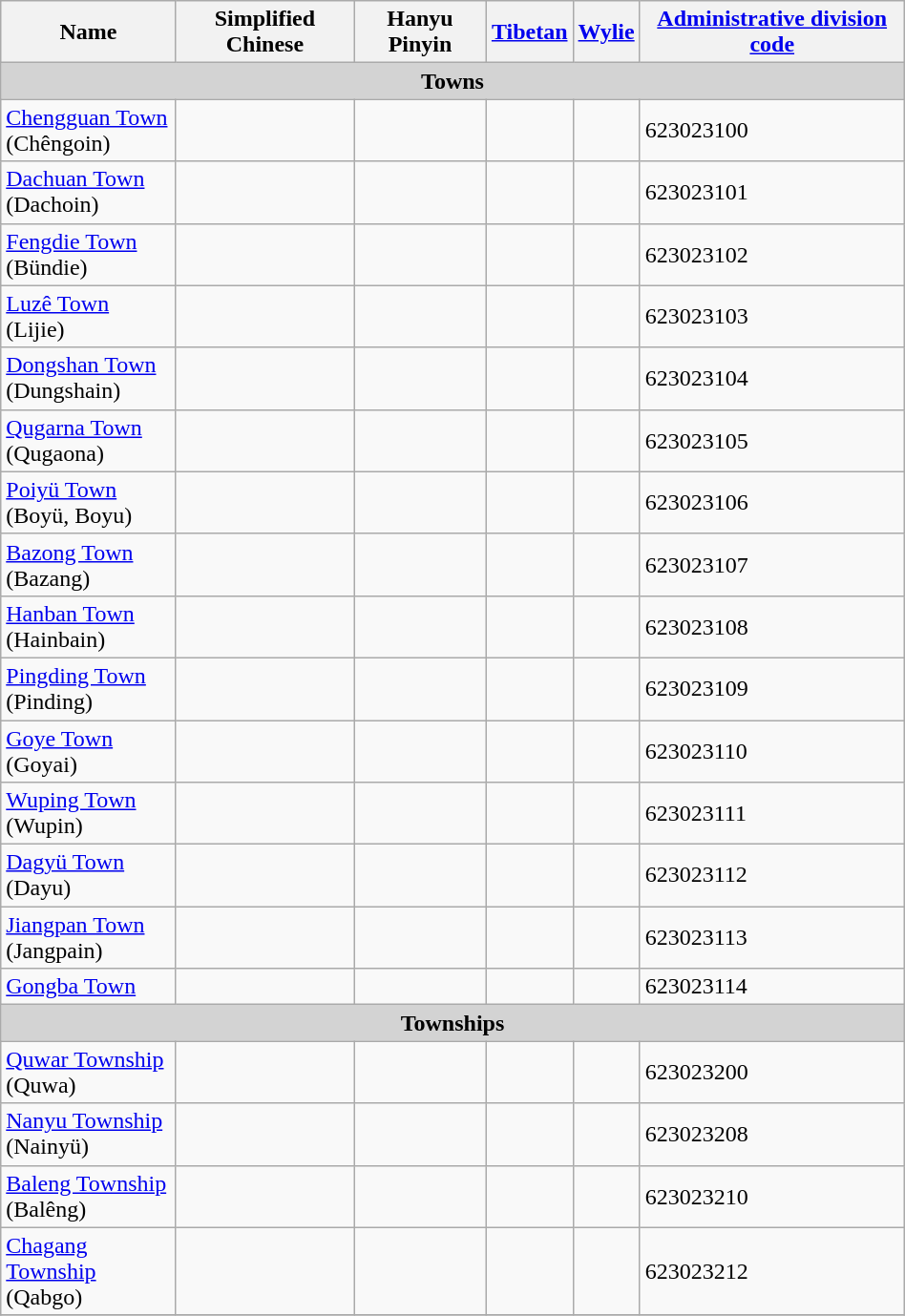<table class="wikitable" align="center" style="width:50%; border="1">
<tr>
<th>Name</th>
<th>Simplified Chinese</th>
<th>Hanyu Pinyin</th>
<th><a href='#'>Tibetan</a></th>
<th><a href='#'>Wylie</a></th>
<th><a href='#'>Administrative division code</a></th>
</tr>
<tr>
<td colspan="7"  style="text-align:center; background:#d3d3d3;"><strong>Towns</strong></td>
</tr>
<tr --------->
<td><a href='#'>Chengguan Town</a><br>(Chêngoin)</td>
<td></td>
<td></td>
<td></td>
<td></td>
<td>623023100</td>
</tr>
<tr>
<td><a href='#'>Dachuan Town</a><br>(Dachoin)</td>
<td></td>
<td></td>
<td></td>
<td></td>
<td>623023101</td>
</tr>
<tr>
<td><a href='#'>Fengdie Town</a><br>(Bündie)</td>
<td></td>
<td></td>
<td></td>
<td></td>
<td>623023102</td>
</tr>
<tr>
<td><a href='#'>Luzê Town</a><br>(Lijie)</td>
<td></td>
<td></td>
<td></td>
<td></td>
<td>623023103</td>
</tr>
<tr>
<td><a href='#'>Dongshan Town</a><br>(Dungshain)</td>
<td></td>
<td></td>
<td></td>
<td></td>
<td>623023104</td>
</tr>
<tr>
<td><a href='#'>Qugarna Town</a><br>(Qugaona)</td>
<td></td>
<td></td>
<td></td>
<td></td>
<td>623023105</td>
</tr>
<tr>
<td><a href='#'>Poiyü Town</a><br>(Boyü, Boyu)</td>
<td></td>
<td></td>
<td></td>
<td></td>
<td>623023106</td>
</tr>
<tr>
<td><a href='#'>Bazong Town</a><br>(Bazang)</td>
<td></td>
<td></td>
<td></td>
<td></td>
<td>623023107</td>
</tr>
<tr>
<td><a href='#'>Hanban Town</a><br>(Hainbain)</td>
<td></td>
<td></td>
<td></td>
<td></td>
<td>623023108</td>
</tr>
<tr>
<td><a href='#'>Pingding Town</a><br>(Pinding)</td>
<td></td>
<td></td>
<td></td>
<td></td>
<td>623023109</td>
</tr>
<tr>
<td><a href='#'>Goye Town</a><br>(Goyai)</td>
<td></td>
<td></td>
<td></td>
<td></td>
<td>623023110</td>
</tr>
<tr>
<td><a href='#'>Wuping Town</a><br>(Wupin)</td>
<td></td>
<td></td>
<td></td>
<td></td>
<td>623023111</td>
</tr>
<tr>
<td><a href='#'>Dagyü Town</a><br>(Dayu)</td>
<td></td>
<td></td>
<td></td>
<td></td>
<td>623023112</td>
</tr>
<tr>
<td><a href='#'>Jiangpan Town</a><br>(Jangpain)</td>
<td></td>
<td></td>
<td></td>
<td></td>
<td>623023113</td>
</tr>
<tr>
<td><a href='#'>Gongba Town</a></td>
<td></td>
<td></td>
<td></td>
<td></td>
<td>623023114</td>
</tr>
<tr>
<td colspan="7"  style="text-align:center; background:#d3d3d3;"><strong>Townships</strong></td>
</tr>
<tr --------->
<td><a href='#'>Quwar Township</a><br>(Quwa)</td>
<td></td>
<td></td>
<td></td>
<td></td>
<td>623023200</td>
</tr>
<tr>
<td><a href='#'>Nanyu Township</a><br>(Nainyü)</td>
<td></td>
<td></td>
<td></td>
<td></td>
<td>623023208</td>
</tr>
<tr>
<td><a href='#'>Baleng Township</a><br>(Balêng)</td>
<td></td>
<td></td>
<td></td>
<td></td>
<td>623023210</td>
</tr>
<tr>
<td><a href='#'>Chagang Township</a><br>(Qabgo)</td>
<td></td>
<td></td>
<td></td>
<td></td>
<td>623023212</td>
</tr>
<tr>
</tr>
</table>
